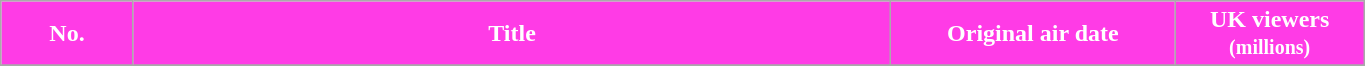<table class="wikitable plainrowheaders" style="width:72%;">
<tr>
<th scope="col" style="background:#FF3BE6; color:#fff;" width=7%>No.</th>
<th scope="col" style="background:#FF3BE6; color:#fff;" width=40%>Title</th>
<th scope="col" style="background:#FF3BE6; color:#fff;" width=15%>Original air date</th>
<th scope="col" style="background:#FF3BE6; color:#fff;" width=10%>UK viewers<br><small>(millions)</small></th>
</tr>
<tr>
</tr>
</table>
